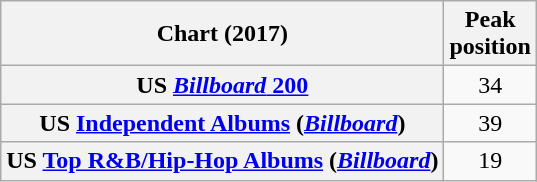<table class="wikitable sortable plainrowheaders" style="text-align:center">
<tr>
<th scope="col">Chart (2017)</th>
<th scope="col">Peak<br>position</th>
</tr>
<tr>
<th scope="row">US <a href='#'><em>Billboard</em> 200</a></th>
<td>34</td>
</tr>
<tr>
<th scope="row">US <a href='#'>Independent Albums</a> (<em><a href='#'>Billboard</a></em>)</th>
<td>39</td>
</tr>
<tr>
<th scope="row">US <a href='#'>Top R&B/Hip-Hop Albums</a> (<em><a href='#'>Billboard</a></em>)</th>
<td>19</td>
</tr>
</table>
